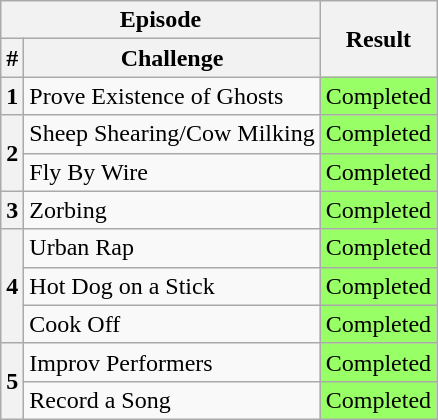<table class="wikitable">
<tr>
<th colspan=2>Episode</th>
<th rowspan=2>Result</th>
</tr>
<tr>
<th>#</th>
<th>Challenge</th>
</tr>
<tr>
<th>1</th>
<td>Prove Existence of Ghosts</td>
<td bgcolor="#99FF66">Completed</td>
</tr>
<tr>
<th rowspan=2>2</th>
<td>Sheep Shearing/Cow Milking</td>
<td bgcolor="#99FF66">Completed</td>
</tr>
<tr>
<td>Fly By Wire</td>
<td bgcolor="#99FF66">Completed</td>
</tr>
<tr>
<th>3</th>
<td>Zorbing</td>
<td bgcolor="#99FF66">Completed</td>
</tr>
<tr>
<th rowspan=3>4</th>
<td>Urban Rap</td>
<td bgcolor="#99FF66">Completed</td>
</tr>
<tr>
<td>Hot Dog on a Stick</td>
<td bgcolor="#99FF66">Completed</td>
</tr>
<tr>
<td>Cook Off</td>
<td bgcolor="#99FF66">Completed</td>
</tr>
<tr>
<th rowspan=2>5</th>
<td>Improv Performers</td>
<td bgcolor="#99FF66">Completed</td>
</tr>
<tr>
<td>Record a Song</td>
<td bgcolor="#99FF66">Completed</td>
</tr>
</table>
